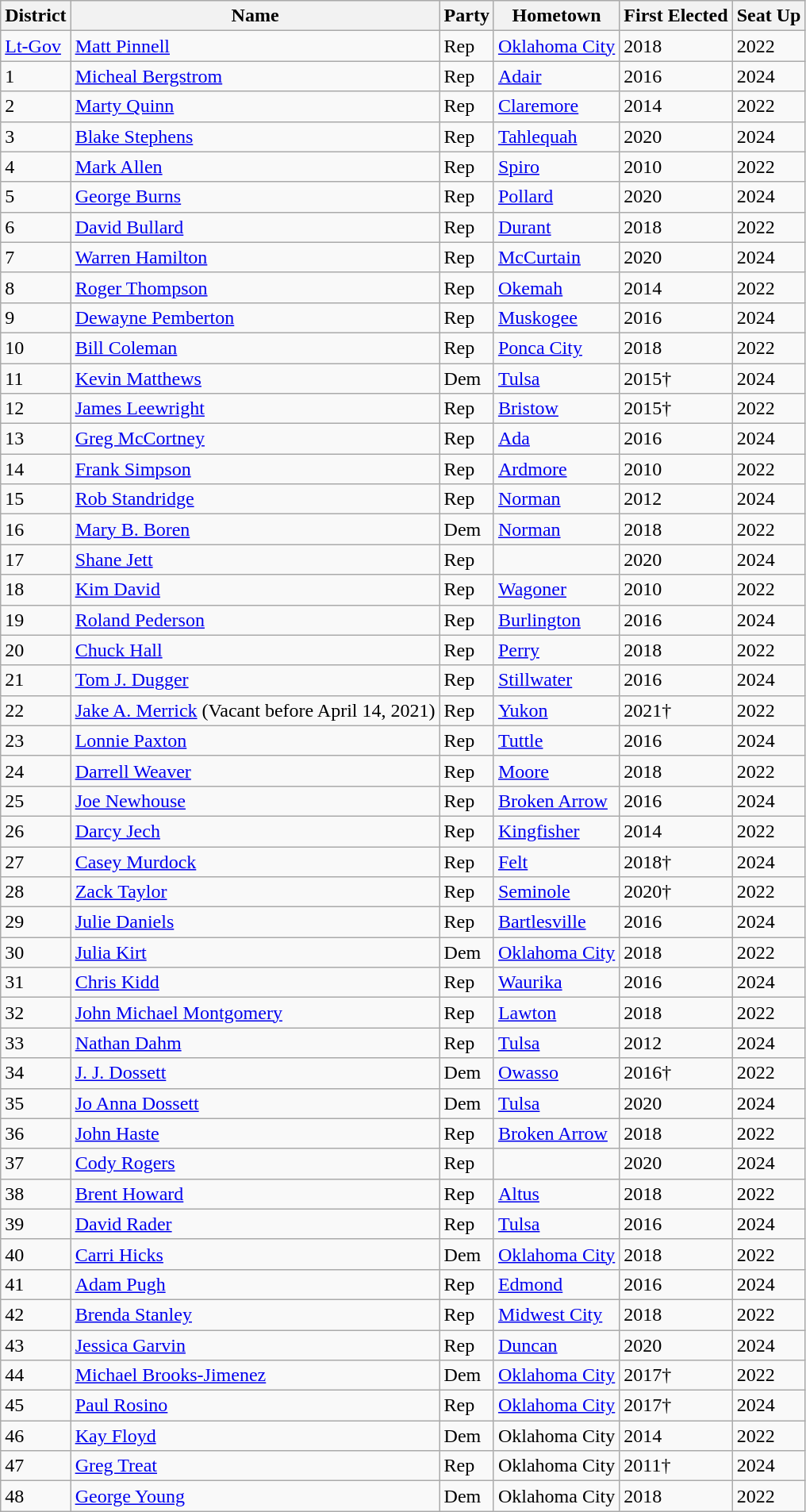<table class="wikitable sortable">
<tr>
<th>District</th>
<th>Name</th>
<th>Party</th>
<th>Hometown</th>
<th>First Elected</th>
<th>Seat Up</th>
</tr>
<tr>
<td><a href='#'>Lt-Gov</a></td>
<td><a href='#'>Matt Pinnell</a></td>
<td>Rep</td>
<td><a href='#'>Oklahoma City</a></td>
<td>2018</td>
<td>2022</td>
</tr>
<tr>
<td>1</td>
<td><a href='#'>Micheal Bergstrom</a></td>
<td>Rep</td>
<td><a href='#'>Adair</a></td>
<td>2016</td>
<td>2024</td>
</tr>
<tr>
<td>2</td>
<td><a href='#'>Marty Quinn</a></td>
<td>Rep</td>
<td><a href='#'>Claremore</a></td>
<td>2014</td>
<td>2022</td>
</tr>
<tr>
<td>3</td>
<td><a href='#'>Blake Stephens</a></td>
<td>Rep</td>
<td><a href='#'>Tahlequah</a></td>
<td>2020</td>
<td>2024</td>
</tr>
<tr>
<td>4</td>
<td><a href='#'>Mark Allen</a></td>
<td>Rep</td>
<td><a href='#'>Spiro</a></td>
<td>2010</td>
<td>2022</td>
</tr>
<tr>
<td>5</td>
<td><a href='#'>George Burns</a></td>
<td>Rep</td>
<td><a href='#'>Pollard</a></td>
<td>2020</td>
<td>2024</td>
</tr>
<tr>
<td>6</td>
<td><a href='#'>David Bullard</a></td>
<td>Rep</td>
<td><a href='#'>Durant</a></td>
<td>2018</td>
<td>2022</td>
</tr>
<tr>
<td>7</td>
<td><a href='#'>Warren Hamilton</a></td>
<td>Rep</td>
<td><a href='#'>McCurtain</a></td>
<td>2020</td>
<td>2024</td>
</tr>
<tr>
<td>8</td>
<td><a href='#'>Roger Thompson</a></td>
<td>Rep</td>
<td><a href='#'>Okemah</a></td>
<td>2014</td>
<td>2022</td>
</tr>
<tr>
<td>9</td>
<td><a href='#'>Dewayne Pemberton</a></td>
<td>Rep</td>
<td><a href='#'>Muskogee</a></td>
<td>2016</td>
<td>2024</td>
</tr>
<tr>
<td>10</td>
<td><a href='#'>Bill Coleman</a></td>
<td>Rep</td>
<td><a href='#'>Ponca City</a></td>
<td>2018</td>
<td>2022</td>
</tr>
<tr>
<td>11</td>
<td><a href='#'>Kevin Matthews</a></td>
<td>Dem</td>
<td><a href='#'>Tulsa</a></td>
<td>2015†</td>
<td>2024</td>
</tr>
<tr>
<td>12</td>
<td><a href='#'>James Leewright</a></td>
<td>Rep</td>
<td><a href='#'>Bristow</a></td>
<td>2015†</td>
<td>2022</td>
</tr>
<tr>
<td>13</td>
<td><a href='#'>Greg McCortney</a></td>
<td>Rep</td>
<td><a href='#'>Ada</a></td>
<td>2016</td>
<td>2024</td>
</tr>
<tr>
<td>14</td>
<td><a href='#'>Frank Simpson</a></td>
<td>Rep</td>
<td><a href='#'>Ardmore</a></td>
<td>2010</td>
<td>2022</td>
</tr>
<tr>
<td>15</td>
<td><a href='#'>Rob Standridge</a></td>
<td>Rep</td>
<td><a href='#'>Norman</a></td>
<td>2012</td>
<td>2024</td>
</tr>
<tr>
<td>16</td>
<td><a href='#'>Mary B. Boren</a></td>
<td>Dem</td>
<td><a href='#'>Norman</a></td>
<td>2018</td>
<td>2022</td>
</tr>
<tr>
<td>17</td>
<td><a href='#'>Shane Jett</a></td>
<td>Rep</td>
<td></td>
<td>2020</td>
<td>2024</td>
</tr>
<tr>
<td>18</td>
<td><a href='#'>Kim David</a></td>
<td>Rep</td>
<td><a href='#'>Wagoner</a></td>
<td>2010</td>
<td>2022</td>
</tr>
<tr>
<td>19</td>
<td><a href='#'>Roland Pederson</a></td>
<td>Rep</td>
<td><a href='#'>Burlington</a></td>
<td>2016</td>
<td>2024</td>
</tr>
<tr>
<td>20</td>
<td><a href='#'>Chuck Hall</a></td>
<td>Rep</td>
<td><a href='#'>Perry</a></td>
<td>2018</td>
<td>2022</td>
</tr>
<tr>
<td>21</td>
<td><a href='#'>Tom J. Dugger</a></td>
<td>Rep</td>
<td><a href='#'>Stillwater</a></td>
<td>2016</td>
<td>2024</td>
</tr>
<tr>
<td>22</td>
<td><a href='#'>Jake A. Merrick</a> (Vacant before April 14, 2021)</td>
<td>Rep</td>
<td><a href='#'>Yukon</a></td>
<td>2021†</td>
<td>2022</td>
</tr>
<tr>
<td>23</td>
<td><a href='#'>Lonnie Paxton</a></td>
<td>Rep</td>
<td><a href='#'>Tuttle</a></td>
<td>2016</td>
<td>2024</td>
</tr>
<tr>
<td>24</td>
<td><a href='#'>Darrell Weaver</a></td>
<td>Rep</td>
<td><a href='#'>Moore</a></td>
<td>2018</td>
<td>2022</td>
</tr>
<tr>
<td>25</td>
<td><a href='#'>Joe Newhouse</a></td>
<td>Rep</td>
<td><a href='#'>Broken Arrow</a></td>
<td>2016</td>
<td>2024</td>
</tr>
<tr>
<td>26</td>
<td><a href='#'>Darcy Jech</a></td>
<td>Rep</td>
<td><a href='#'>Kingfisher</a></td>
<td>2014</td>
<td>2022</td>
</tr>
<tr>
<td>27</td>
<td><a href='#'>Casey Murdock</a></td>
<td>Rep</td>
<td><a href='#'>Felt</a></td>
<td>2018†</td>
<td>2024</td>
</tr>
<tr>
<td>28</td>
<td><a href='#'>Zack Taylor</a></td>
<td>Rep</td>
<td><a href='#'>Seminole</a></td>
<td>2020†</td>
<td>2022</td>
</tr>
<tr>
<td>29</td>
<td><a href='#'>Julie Daniels</a></td>
<td>Rep</td>
<td><a href='#'>Bartlesville</a></td>
<td>2016</td>
<td>2024</td>
</tr>
<tr>
<td>30</td>
<td><a href='#'>Julia Kirt</a></td>
<td>Dem</td>
<td><a href='#'>Oklahoma City</a></td>
<td>2018</td>
<td>2022</td>
</tr>
<tr>
<td>31</td>
<td><a href='#'>Chris Kidd</a></td>
<td>Rep</td>
<td><a href='#'>Waurika</a></td>
<td>2016</td>
<td>2024</td>
</tr>
<tr>
<td>32</td>
<td><a href='#'>John Michael Montgomery</a></td>
<td>Rep</td>
<td><a href='#'>Lawton</a></td>
<td>2018</td>
<td>2022</td>
</tr>
<tr>
<td>33</td>
<td><a href='#'>Nathan Dahm</a></td>
<td>Rep</td>
<td><a href='#'>Tulsa</a></td>
<td>2012</td>
<td>2024</td>
</tr>
<tr>
<td>34</td>
<td><a href='#'>J. J. Dossett</a></td>
<td>Dem</td>
<td><a href='#'>Owasso</a></td>
<td>2016†</td>
<td>2022</td>
</tr>
<tr>
<td>35</td>
<td><a href='#'>Jo Anna Dossett</a></td>
<td>Dem</td>
<td><a href='#'>Tulsa</a></td>
<td>2020</td>
<td>2024</td>
</tr>
<tr>
<td>36</td>
<td><a href='#'>John Haste</a></td>
<td>Rep</td>
<td><a href='#'>Broken Arrow</a></td>
<td>2018</td>
<td>2022</td>
</tr>
<tr>
<td>37</td>
<td><a href='#'>Cody Rogers</a></td>
<td>Rep</td>
<td></td>
<td>2020</td>
<td>2024</td>
</tr>
<tr>
<td>38</td>
<td><a href='#'>Brent Howard</a></td>
<td>Rep</td>
<td><a href='#'>Altus</a></td>
<td>2018</td>
<td>2022</td>
</tr>
<tr>
<td>39</td>
<td><a href='#'>David Rader</a></td>
<td>Rep</td>
<td><a href='#'>Tulsa</a></td>
<td>2016</td>
<td>2024</td>
</tr>
<tr>
<td>40</td>
<td><a href='#'>Carri Hicks</a></td>
<td>Dem</td>
<td><a href='#'>Oklahoma City</a></td>
<td>2018</td>
<td>2022</td>
</tr>
<tr>
<td>41</td>
<td><a href='#'>Adam Pugh</a></td>
<td>Rep</td>
<td><a href='#'>Edmond</a></td>
<td>2016</td>
<td>2024</td>
</tr>
<tr>
<td>42</td>
<td><a href='#'>Brenda Stanley</a></td>
<td>Rep</td>
<td><a href='#'>Midwest City</a></td>
<td>2018</td>
<td>2022</td>
</tr>
<tr>
<td>43</td>
<td><a href='#'>Jessica Garvin</a></td>
<td>Rep</td>
<td><a href='#'>Duncan</a></td>
<td>2020</td>
<td>2024</td>
</tr>
<tr>
<td>44</td>
<td><a href='#'>Michael Brooks-Jimenez</a></td>
<td>Dem</td>
<td><a href='#'>Oklahoma City</a></td>
<td>2017†</td>
<td>2022</td>
</tr>
<tr>
<td>45</td>
<td><a href='#'>Paul Rosino</a></td>
<td>Rep</td>
<td><a href='#'>Oklahoma City</a></td>
<td>2017†</td>
<td>2024</td>
</tr>
<tr>
<td>46</td>
<td><a href='#'>Kay Floyd</a></td>
<td>Dem</td>
<td>Oklahoma City</td>
<td>2014</td>
<td>2022</td>
</tr>
<tr>
<td>47</td>
<td><a href='#'>Greg Treat</a></td>
<td>Rep</td>
<td>Oklahoma City</td>
<td>2011†</td>
<td>2024</td>
</tr>
<tr>
<td>48</td>
<td><a href='#'>George Young</a></td>
<td>Dem</td>
<td>Oklahoma City</td>
<td>2018</td>
<td>2022</td>
</tr>
</table>
